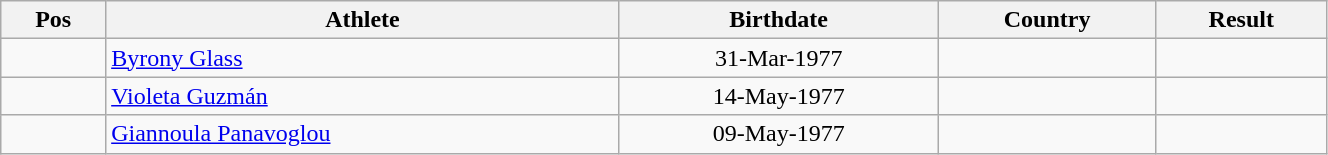<table class="wikitable"  style="text-align:center; width:70%;">
<tr>
<th>Pos</th>
<th>Athlete</th>
<th>Birthdate</th>
<th>Country</th>
<th>Result</th>
</tr>
<tr>
<td align=center></td>
<td align=left><a href='#'>Byrony Glass</a></td>
<td>31-Mar-1977</td>
<td align=left></td>
<td></td>
</tr>
<tr>
<td align=center></td>
<td align=left><a href='#'>Violeta Guzmán</a></td>
<td>14-May-1977</td>
<td align=left></td>
<td></td>
</tr>
<tr>
<td align=center></td>
<td align=left><a href='#'>Giannoula Panavoglou</a></td>
<td>09-May-1977</td>
<td align=left></td>
<td></td>
</tr>
</table>
